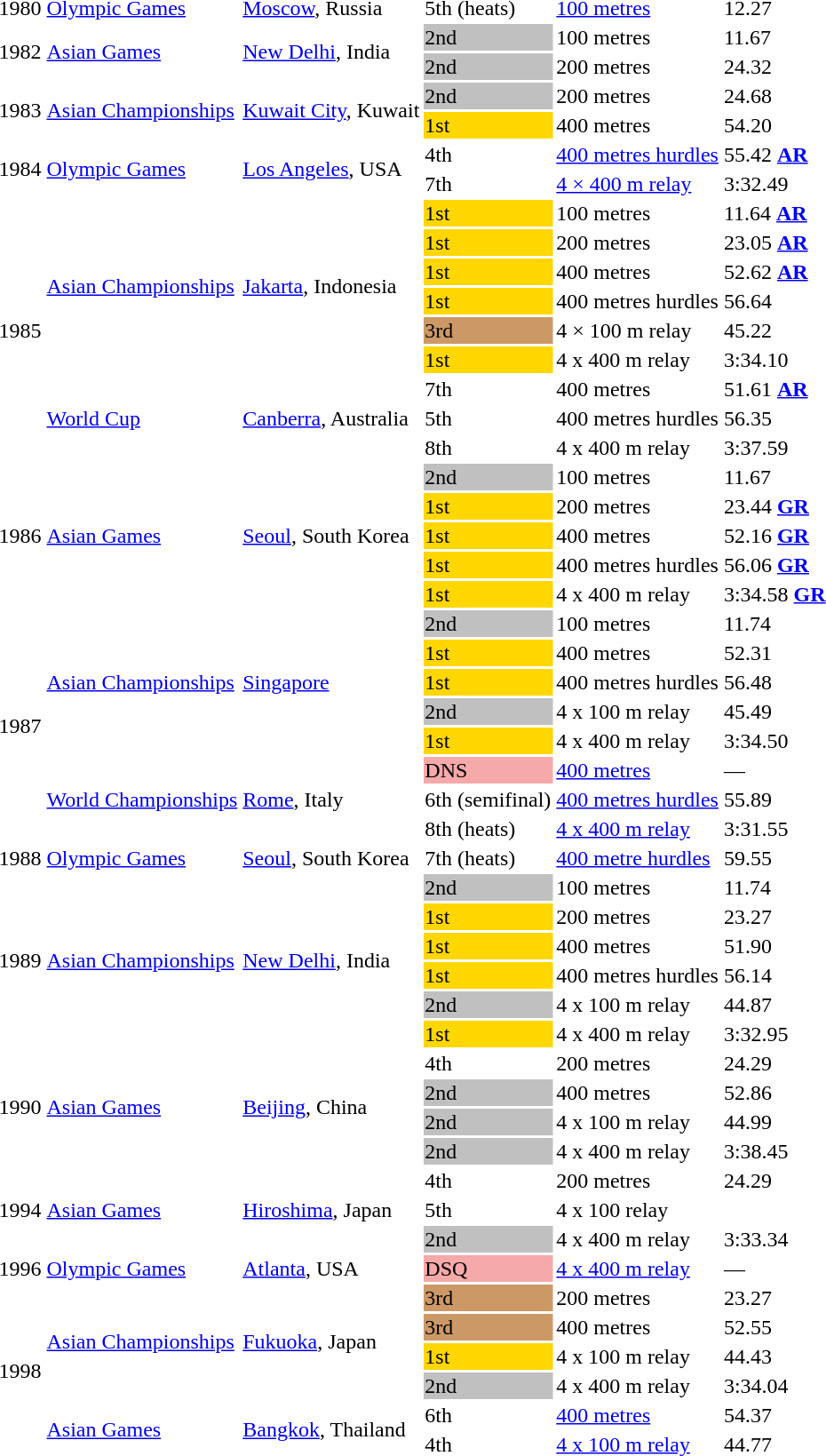<table>
<tr>
<td>1980</td>
<td><a href='#'>Olympic Games</a></td>
<td><a href='#'>Moscow</a>, Russia</td>
<td>5th (heats)</td>
<td><a href='#'>100 metres</a></td>
<td data-sort-value="012.27">12.27</td>
</tr>
<tr>
<td rowspan=2>1982</td>
<td rowspan=2><a href='#'>Asian Games</a></td>
<td rowspan=2><a href='#'>New Delhi</a>, India</td>
<td style="background:silver;">2nd</td>
<td>100 metres</td>
<td data-sort-value="011.67">11.67</td>
</tr>
<tr>
<td style="background:silver;">2nd</td>
<td>200 metres</td>
<td data-sort-value="024.32">24.32</td>
</tr>
<tr>
<td rowspan=2>1983</td>
<td rowspan=2><a href='#'>Asian Championships</a></td>
<td rowspan=2><a href='#'>Kuwait City</a>, Kuwait</td>
<td style="background:silver;">2nd</td>
<td>200 metres</td>
<td data-sort-value="024.68">24.68</td>
</tr>
<tr>
<td style="background:gold;">1st</td>
<td>400 metres</td>
<td data-sort-value="054.20">54.20</td>
</tr>
<tr>
<td rowspan=2>1984</td>
<td rowspan=2><a href='#'>Olympic Games</a></td>
<td rowspan=2><a href='#'>Los Angeles</a>, USA</td>
<td>4th</td>
<td><a href='#'>400 metres hurdles</a></td>
<td data-sort-value="055.42">55.42 <strong><a href='#'>AR</a></strong></td>
</tr>
<tr>
<td>7th</td>
<td><a href='#'>4 × 400 m relay</a></td>
<td data-sort-value="212.49">3:32.49</td>
</tr>
<tr>
<td rowspan=9>1985</td>
<td rowspan=6><a href='#'>Asian Championships</a></td>
<td rowspan=6><a href='#'>Jakarta</a>, Indonesia</td>
<td style="background:gold;">1st</td>
<td>100 metres</td>
<td data-sort-value="011.64">11.64 <strong><a href='#'>AR</a></strong></td>
</tr>
<tr>
<td style="background:gold;">1st</td>
<td>200 metres</td>
<td data-sort-value="023.05">23.05 <strong><a href='#'>AR</a></strong></td>
</tr>
<tr>
<td style="background:gold;">1st</td>
<td>400 metres</td>
<td data-sort-value="052.62">52.62 <strong><a href='#'>AR</a></strong></td>
</tr>
<tr>
<td style="background:gold;">1st</td>
<td>400 metres hurdles</td>
<td data-sort-value="056.64">56.64</td>
</tr>
<tr>
<td style="background:#c96;">3rd</td>
<td>4 × 100 m relay</td>
<td data-sort-value="045.22">45.22</td>
</tr>
<tr>
<td style="background:gold;">1st</td>
<td>4 x 400 m relay</td>
<td data-sort-value="214.10">3:34.10</td>
</tr>
<tr>
<td rowspan=3><a href='#'>World Cup</a></td>
<td rowspan=3><a href='#'>Canberra</a>, Australia</td>
<td>7th</td>
<td>400 metres</td>
<td data-sort-value="051.61">51.61 <strong><a href='#'>AR</a></strong></td>
</tr>
<tr>
<td>5th</td>
<td>400 metres hurdles</td>
<td data-sort-value="056.35">56.35</td>
</tr>
<tr>
<td>8th</td>
<td>4 x 400 m relay</td>
<td data-sort-value="217.59">3:37.59</td>
</tr>
<tr>
<td rowspan=5>1986</td>
<td rowspan=5><a href='#'>Asian Games</a></td>
<td rowspan=5><a href='#'>Seoul</a>, South Korea</td>
<td style="background:silver;">2nd</td>
<td>100 metres</td>
<td data-sort-value="011.67">11.67</td>
</tr>
<tr>
<td style="background:gold;">1st</td>
<td>200 metres</td>
<td data-sort-value="023.44">23.44 <strong><a href='#'>GR</a></strong></td>
</tr>
<tr>
<td style="background:gold;">1st</td>
<td>400 metres</td>
<td data-sort-value="052.16">52.16 <strong><a href='#'>GR</a></strong></td>
</tr>
<tr>
<td style="background:gold;">1st</td>
<td>400 metres hurdles</td>
<td data-sort-value="056.06">56.06 <strong><a href='#'>GR</a></strong></td>
</tr>
<tr>
<td style="background:gold;">1st</td>
<td>4 x 400 m relay</td>
<td data-sort-value="214.58">3:34.58 <strong><a href='#'>GR</a></strong></td>
</tr>
<tr>
<td rowspan=8>1987</td>
<td rowspan=5><a href='#'>Asian Championships</a></td>
<td rowspan=5><a href='#'>Singapore</a></td>
<td style="background:silver;">2nd</td>
<td>100 metres</td>
<td data-sort-value="011.74">11.74</td>
</tr>
<tr>
<td style="background:gold;">1st</td>
<td>400 metres</td>
<td data-sort-value="052.31">52.31</td>
</tr>
<tr>
<td style="background:gold;">1st</td>
<td>400 metres hurdles</td>
<td data-sort-value="056.48">56.48</td>
</tr>
<tr>
<td style="background:silver;">2nd</td>
<td>4 x 100 m relay</td>
<td data-sort-value="045.49">45.49</td>
</tr>
<tr>
<td style="background:gold;">1st</td>
<td>4 x 400 m relay</td>
<td data-sort-value="214.50">3:34.50</td>
</tr>
<tr>
<td rowspan=3><a href='#'>World Championships</a></td>
<td rowspan=3><a href='#'>Rome</a>, Italy</td>
<td style="background:#F5A9A9;">DNS</td>
<td><a href='#'>400 metres</a></td>
<td data-sort-value="999.99">—</td>
</tr>
<tr>
<td>6th (semifinal)</td>
<td><a href='#'>400 metres hurdles</a></td>
<td data-sort-value="055.89">55.89</td>
</tr>
<tr>
<td>8th (heats)</td>
<td><a href='#'>4 x 400 m relay</a></td>
<td data-sort-value="211.55">3:31.55</td>
</tr>
<tr>
<td>1988</td>
<td><a href='#'>Olympic Games</a></td>
<td><a href='#'>Seoul</a>, South Korea</td>
<td>7th (heats)</td>
<td><a href='#'>400 metre hurdles</a></td>
<td data-sort-value="059.55">59.55</td>
</tr>
<tr>
<td rowspan=6>1989</td>
<td rowspan=6><a href='#'>Asian Championships</a></td>
<td rowspan=6><a href='#'>New Delhi</a>, India</td>
<td style="background:silver;">2nd</td>
<td>100 metres</td>
<td data-sort-value="011.74">11.74</td>
</tr>
<tr>
<td style="background:gold;">1st</td>
<td>200 metres</td>
<td data-sort-value="023.27">23.27</td>
</tr>
<tr>
<td style="background:gold;">1st</td>
<td>400 metres</td>
<td data-sort-value="051.90">51.90</td>
</tr>
<tr>
<td style="background:gold;">1st</td>
<td>400 metres hurdles</td>
<td data-sort-value="056.14">56.14</td>
</tr>
<tr>
<td style="background:silver;">2nd</td>
<td>4 x 100 m relay</td>
<td data-sort-value="044.87">44.87</td>
</tr>
<tr>
<td style="background:gold;">1st</td>
<td>4 x 400 m relay</td>
<td data-sort-value="212.95">3:32.95</td>
</tr>
<tr>
<td rowspan=4>1990</td>
<td rowspan=4><a href='#'>Asian Games</a></td>
<td rowspan=4><a href='#'>Beijing</a>, China</td>
<td>4th</td>
<td>200 metres</td>
<td data-sort-value="024.29">24.29</td>
</tr>
<tr>
<td style="background:silver;">2nd</td>
<td>400 metres</td>
<td data-sort-value="052.86">52.86</td>
</tr>
<tr>
<td style="background:silver;">2nd</td>
<td>4 x 100 m relay</td>
<td data-sort-value="044.99">44.99</td>
</tr>
<tr>
<td style="background:silver;">2nd</td>
<td>4 x 400 m relay</td>
<td data-sort-value="218.45">3:38.45</td>
</tr>
<tr>
<td rowspan=3>1994</td>
<td rowspan=3><a href='#'>Asian Games</a></td>
<td rowspan=3><a href='#'>Hiroshima</a>, Japan</td>
<td>4th</td>
<td>200 metres</td>
<td data-sort-value="024.29">24.29</td>
</tr>
<tr>
<td>5th</td>
<td>4 x 100 relay</td>
<td data-sort-value=""></td>
</tr>
<tr>
<td style="background:silver;">2nd</td>
<td>4 x 400 m relay</td>
<td data-sort-value="213.34">3:33.34</td>
</tr>
<tr>
<td>1996</td>
<td><a href='#'>Olympic Games</a></td>
<td><a href='#'>Atlanta</a>, USA</td>
<td style="background:#F5A9A9;">DSQ</td>
<td><a href='#'>4 x 400 m relay</a></td>
<td data-sort-value="999.99">—</td>
</tr>
<tr>
<td rowspan=6>1998</td>
<td rowspan=4><a href='#'>Asian Championships</a></td>
<td rowspan=4><a href='#'>Fukuoka</a>, Japan</td>
<td style="background:#c96;">3rd</td>
<td>200 metres</td>
<td data-sort-value="023.27">23.27</td>
</tr>
<tr>
<td style="background:#c96;">3rd</td>
<td>400 metres</td>
<td data-sort-value="052.55">52.55</td>
</tr>
<tr>
<td style="background:gold;">1st</td>
<td>4 x 100 m relay</td>
<td data-sort-value="044.43">44.43</td>
</tr>
<tr>
<td style="background:silver;">2nd</td>
<td>4 x 400 m relay</td>
<td data-sort-value="214.04">3:34.04</td>
</tr>
<tr>
<td rowspan=2><a href='#'>Asian Games</a></td>
<td rowspan=2><a href='#'>Bangkok</a>, Thailand</td>
<td>6th</td>
<td><a href='#'>400 metres</a></td>
<td data-sort-value="054.37">54.37</td>
</tr>
<tr>
<td>4th</td>
<td><a href='#'>4 x 100 m relay</a></td>
<td data-sort-value="044.77">44.77</td>
</tr>
</table>
